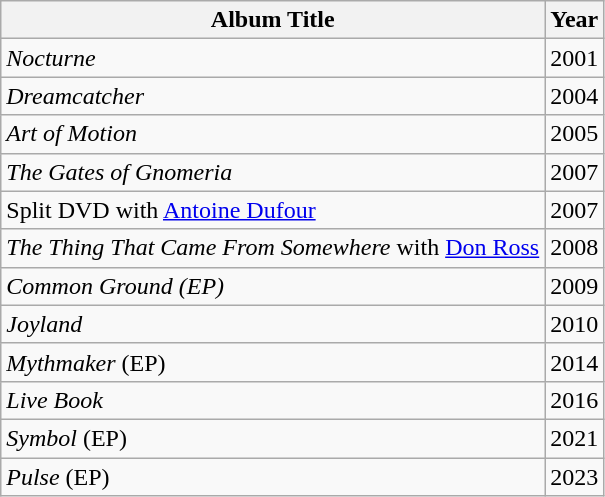<table class="wikitable">
<tr>
<th style="text-align:center;">Album Title</th>
<th style="text-align:center;">Year</th>
</tr>
<tr>
<td><em>Nocturne</em></td>
<td>2001</td>
</tr>
<tr>
<td><em>Dreamcatcher</em></td>
<td>2004</td>
</tr>
<tr>
<td><em>Art of Motion</em></td>
<td>2005</td>
</tr>
<tr>
<td><em>The Gates of Gnomeria</em></td>
<td>2007</td>
</tr>
<tr>
<td>Split DVD with <a href='#'>Antoine Dufour</a></td>
<td>2007</td>
</tr>
<tr>
<td><em>The Thing That Came From Somewhere</em> with <a href='#'>Don Ross</a></td>
<td>2008</td>
</tr>
<tr>
<td><em>Common Ground (EP)</em></td>
<td>2009</td>
</tr>
<tr>
<td><em>Joyland</em></td>
<td>2010</td>
</tr>
<tr>
<td><em>Mythmaker</em> (EP)</td>
<td>2014</td>
</tr>
<tr>
<td><em>Live Book</em></td>
<td>2016</td>
</tr>
<tr>
<td><em>Symbol</em> (EP)</td>
<td>2021</td>
</tr>
<tr>
<td><em>Pulse</em> (EP)</td>
<td>2023</td>
</tr>
</table>
